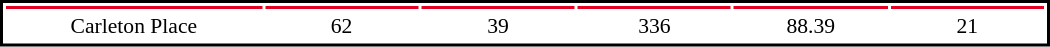<table cellpadding="0">
<tr align="lefdt" style="vertical-align: top">
<td></td>
<td><br><table cellpadding="1" width="700px" style="font-size: 90%; text-align:center; border: 2px solid black;">
<tr>
<th bgcolor="#E30022" width="25%"></th>
<th bgcolor="#E30022" width="15%"></th>
<th bgcolor="#E30022" width="15%"></th>
<th bgcolor="#E30022" width="15%"></th>
<th bgcolor="#E30022" width="15%"></th>
<th bgcolor="#E30022" width="15%"></th>
</tr>
<tr>
<td>Carleton Place</td>
<td>62</td>
<td>39</td>
<td>336</td>
<td>88.39</td>
<td>21</td>
</tr>
</table>
</td>
</tr>
</table>
